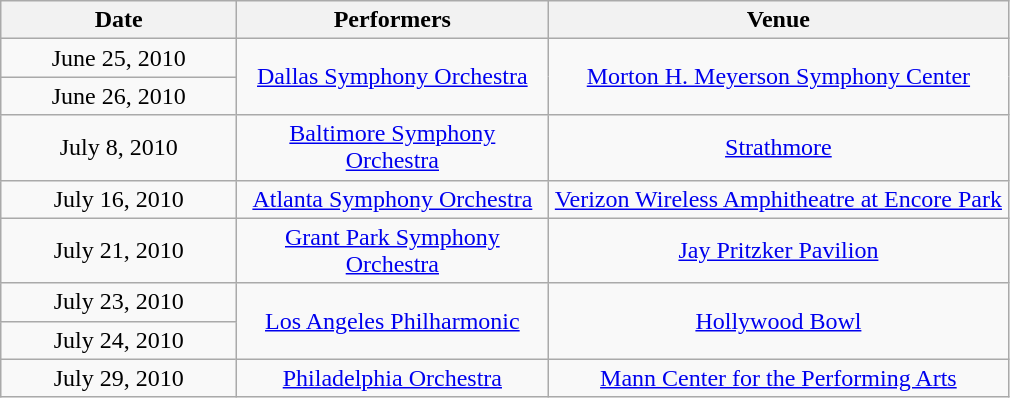<table class="wikitable sortable" style="text-align:center;">
<tr>
<th style="width:150px;">Date</th>
<th style="width:200px;">Performers</th>
<th style="width:300px;">Venue</th>
</tr>
<tr>
<td>June 25, 2010</td>
<td rowspan="2"><a href='#'>Dallas Symphony Orchestra</a></td>
<td rowspan="2"><a href='#'>Morton H. Meyerson Symphony Center</a></td>
</tr>
<tr>
<td>June 26, 2010</td>
</tr>
<tr>
<td>July 8, 2010</td>
<td><a href='#'>Baltimore Symphony Orchestra</a></td>
<td><a href='#'>Strathmore</a></td>
</tr>
<tr>
<td>July 16, 2010</td>
<td><a href='#'>Atlanta Symphony Orchestra</a></td>
<td><a href='#'>Verizon Wireless Amphitheatre at Encore Park</a></td>
</tr>
<tr>
<td>July 21, 2010</td>
<td><a href='#'>Grant Park Symphony Orchestra</a></td>
<td><a href='#'>Jay Pritzker Pavilion</a></td>
</tr>
<tr>
<td>July 23, 2010</td>
<td rowspan="2"><a href='#'>Los Angeles Philharmonic</a></td>
<td rowspan="2"><a href='#'>Hollywood Bowl</a></td>
</tr>
<tr>
<td>July 24, 2010</td>
</tr>
<tr>
<td>July 29, 2010</td>
<td><a href='#'>Philadelphia Orchestra</a></td>
<td><a href='#'>Mann Center for the Performing Arts</a></td>
</tr>
</table>
